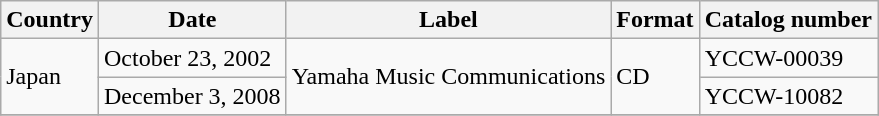<table class="wikitable">
<tr>
<th>Country</th>
<th>Date</th>
<th>Label</th>
<th>Format</th>
<th>Catalog number</th>
</tr>
<tr>
<td rowspan="2">Japan</td>
<td>October 23, 2002</td>
<td rowspan="2">Yamaha Music Communications</td>
<td rowspan="2">CD</td>
<td>YCCW-00039</td>
</tr>
<tr>
<td>December 3, 2008</td>
<td>YCCW-10082</td>
</tr>
<tr>
</tr>
</table>
